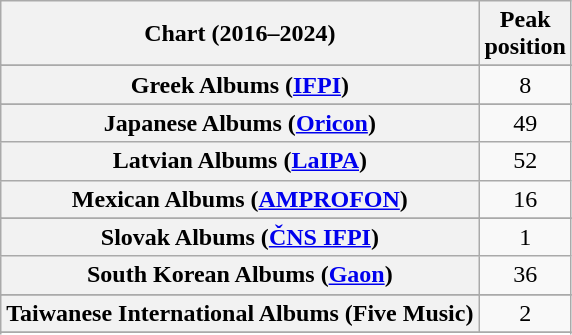<table class="wikitable sortable plainrowheaders" style="text-align:center">
<tr>
<th scope="col">Chart (2016–2024)</th>
<th scope="col">Peak<br>position</th>
</tr>
<tr>
</tr>
<tr>
</tr>
<tr>
</tr>
<tr>
</tr>
<tr>
</tr>
<tr>
</tr>
<tr>
</tr>
<tr>
</tr>
<tr>
</tr>
<tr>
</tr>
<tr>
</tr>
<tr>
</tr>
<tr>
<th scope="row">Greek Albums (<a href='#'>IFPI</a>)</th>
<td>8</td>
</tr>
<tr>
</tr>
<tr>
</tr>
<tr>
</tr>
<tr>
<th scope="row">Japanese Albums (<a href='#'>Oricon</a>)</th>
<td>49</td>
</tr>
<tr>
<th scope="row">Latvian Albums (<a href='#'>LaIPA</a>)</th>
<td>52</td>
</tr>
<tr>
<th scope="row">Mexican Albums (<a href='#'>AMPROFON</a>)</th>
<td>16</td>
</tr>
<tr>
</tr>
<tr>
</tr>
<tr>
</tr>
<tr>
</tr>
<tr>
</tr>
<tr>
<th scope="row">Slovak Albums (<a href='#'>ČNS IFPI</a>)</th>
<td>1</td>
</tr>
<tr>
<th scope="row">South Korean Albums (<a href='#'>Gaon</a>)</th>
<td>36</td>
</tr>
<tr>
</tr>
<tr>
</tr>
<tr>
</tr>
<tr>
<th scope="row">Taiwanese International Albums (Five Music)</th>
<td>2</td>
</tr>
<tr>
</tr>
<tr>
</tr>
<tr>
</tr>
<tr>
</tr>
</table>
